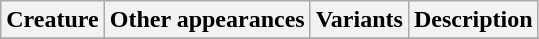<table class="wikitable">
<tr ">
<th>Creature</th>
<th>Other appearances</th>
<th>Variants</th>
<th>Description</th>
</tr>
<tr>
</tr>
</table>
